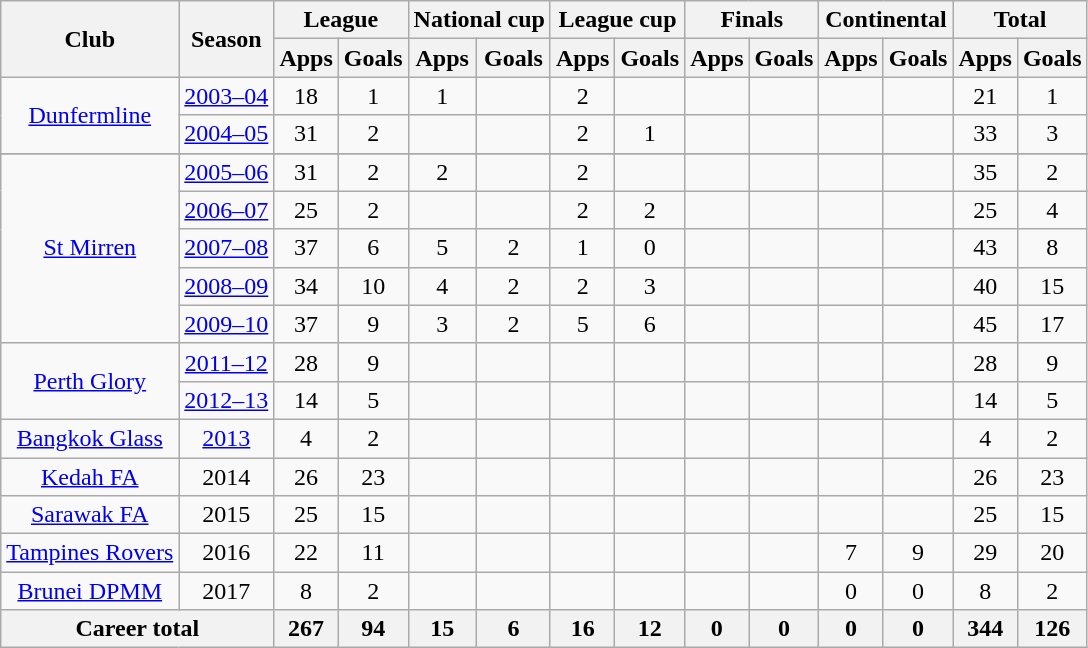<table class="wikitable" style="text-align:center">
<tr>
<th rowspan="2">Club</th>
<th rowspan="2">Season</th>
<th colspan="2">League</th>
<th colspan="2">National cup</th>
<th colspan="2">League cup</th>
<th colspan="2">Finals</th>
<th colspan="2">Continental</th>
<th colspan="2">Total</th>
</tr>
<tr>
<th>Apps</th>
<th>Goals</th>
<th>Apps</th>
<th>Goals</th>
<th>Apps</th>
<th>Goals</th>
<th>Apps</th>
<th>Goals</th>
<th>Apps</th>
<th>Goals</th>
<th>Apps</th>
<th>Goals</th>
</tr>
<tr>
<td rowspan="2"><a href='#'>Dunfermline</a></td>
<td><a href='#'>2003–04</a></td>
<td>18</td>
<td>1</td>
<td>1</td>
<td></td>
<td>2</td>
<td></td>
<td></td>
<td></td>
<td></td>
<td></td>
<td>21</td>
<td>1</td>
</tr>
<tr>
<td><a href='#'>2004–05</a></td>
<td>31</td>
<td>2</td>
<td></td>
<td></td>
<td>2</td>
<td>1</td>
<td></td>
<td></td>
<td></td>
<td></td>
<td>33</td>
<td>3</td>
</tr>
<tr>
</tr>
<tr>
<td rowspan="5"><a href='#'>St Mirren</a></td>
<td><a href='#'>2005–06</a></td>
<td>31</td>
<td>2</td>
<td>2</td>
<td></td>
<td>2</td>
<td></td>
<td></td>
<td></td>
<td></td>
<td></td>
<td>35</td>
<td>2</td>
</tr>
<tr>
<td><a href='#'>2006–07</a></td>
<td>25</td>
<td>2</td>
<td></td>
<td></td>
<td>2</td>
<td>2</td>
<td></td>
<td></td>
<td></td>
<td></td>
<td>25</td>
<td>4</td>
</tr>
<tr>
<td><a href='#'>2007–08</a></td>
<td>37</td>
<td>6</td>
<td>5</td>
<td>2</td>
<td>1</td>
<td>0</td>
<td></td>
<td></td>
<td></td>
<td></td>
<td>43</td>
<td>8</td>
</tr>
<tr>
<td><a href='#'>2008–09</a></td>
<td>34</td>
<td>10</td>
<td>4</td>
<td>2</td>
<td>2</td>
<td>3</td>
<td></td>
<td></td>
<td></td>
<td></td>
<td>40</td>
<td>15</td>
</tr>
<tr>
<td><a href='#'>2009–10</a></td>
<td>37</td>
<td>9</td>
<td>3</td>
<td>2</td>
<td>5</td>
<td>6</td>
<td></td>
<td></td>
<td></td>
<td></td>
<td>45</td>
<td>17</td>
</tr>
<tr>
<td rowspan="2"><a href='#'>Perth Glory</a></td>
<td><a href='#'>2011–12</a></td>
<td>28</td>
<td>9</td>
<td></td>
<td></td>
<td></td>
<td></td>
<td></td>
<td></td>
<td></td>
<td></td>
<td>28</td>
<td>9</td>
</tr>
<tr>
<td><a href='#'>2012–13</a></td>
<td>14</td>
<td>5</td>
<td></td>
<td></td>
<td></td>
<td></td>
<td></td>
<td></td>
<td></td>
<td></td>
<td>14</td>
<td>5</td>
</tr>
<tr>
<td><a href='#'>Bangkok Glass</a></td>
<td><a href='#'>2013</a></td>
<td>4</td>
<td>2</td>
<td></td>
<td></td>
<td></td>
<td></td>
<td></td>
<td></td>
<td></td>
<td></td>
<td>4</td>
<td>2</td>
</tr>
<tr>
<td><a href='#'>Kedah FA</a></td>
<td>2014</td>
<td>26</td>
<td>23</td>
<td></td>
<td></td>
<td></td>
<td></td>
<td></td>
<td></td>
<td></td>
<td></td>
<td>26</td>
<td>23</td>
</tr>
<tr>
<td><a href='#'>Sarawak FA</a></td>
<td>2015</td>
<td>25</td>
<td>15</td>
<td></td>
<td></td>
<td></td>
<td></td>
<td></td>
<td></td>
<td></td>
<td></td>
<td>25</td>
<td>15</td>
</tr>
<tr>
<td><a href='#'>Tampines Rovers</a></td>
<td>2016</td>
<td>22</td>
<td>11</td>
<td></td>
<td></td>
<td></td>
<td></td>
<td></td>
<td></td>
<td>7</td>
<td>9</td>
<td>29</td>
<td>20</td>
</tr>
<tr>
<td><a href='#'>Brunei DPMM</a></td>
<td>2017</td>
<td>8</td>
<td>2</td>
<td></td>
<td></td>
<td></td>
<td></td>
<td></td>
<td></td>
<td>0</td>
<td>0</td>
<td>8</td>
<td>2</td>
</tr>
<tr>
<th colspan="2">Career total</th>
<th>267</th>
<th>94</th>
<th>15</th>
<th>6</th>
<th>16</th>
<th>12</th>
<th>0</th>
<th>0</th>
<th>0</th>
<th>0</th>
<th>344</th>
<th>126</th>
</tr>
</table>
